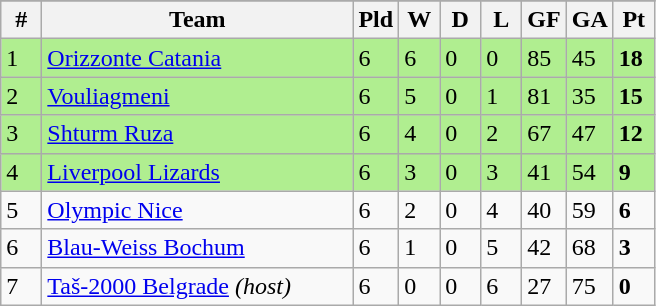<table class=wikitable>
<tr align=center>
</tr>
<tr>
<th width=20>#</th>
<th width=200>Team</th>
<th width=20>Pld</th>
<th width=20>W</th>
<th width=20>D</th>
<th width=20>L</th>
<th width=20>GF</th>
<th width=20>GA</th>
<th width=20>Pt</th>
</tr>
<tr bgcolor=B0EE90>
<td>1</td>
<td align="left"> <a href='#'>Orizzonte Catania</a></td>
<td>6</td>
<td>6</td>
<td>0</td>
<td>0</td>
<td>85</td>
<td>45</td>
<td><strong>18</strong></td>
</tr>
<tr bgcolor=B0EE90>
<td>2</td>
<td align="left"> <a href='#'>Vouliagmeni</a></td>
<td>6</td>
<td>5</td>
<td>0</td>
<td>1</td>
<td>81</td>
<td>35</td>
<td><strong>15</strong></td>
</tr>
<tr bgcolor=B0EE90>
<td>3</td>
<td align="left"> <a href='#'>Shturm Ruza</a></td>
<td>6</td>
<td>4</td>
<td>0</td>
<td>2</td>
<td>67</td>
<td>47</td>
<td><strong>12</strong></td>
</tr>
<tr bgcolor=B0EE90>
<td>4</td>
<td align="left"> <a href='#'>Liverpool Lizards</a></td>
<td>6</td>
<td>3</td>
<td>0</td>
<td>3</td>
<td>41</td>
<td>54</td>
<td><strong>9</strong></td>
</tr>
<tr>
<td>5</td>
<td align="left"> <a href='#'>Olympic Nice</a></td>
<td>6</td>
<td>2</td>
<td>0</td>
<td>4</td>
<td>40</td>
<td>59</td>
<td><strong>6</strong></td>
</tr>
<tr>
<td>6</td>
<td align="left"> <a href='#'>Blau-Weiss Bochum</a></td>
<td>6</td>
<td>1</td>
<td>0</td>
<td>5</td>
<td>42</td>
<td>68</td>
<td><strong>3</strong></td>
</tr>
<tr>
<td>7</td>
<td align="left"> <a href='#'>Taš-2000 Belgrade</a> <em>(host)</em></td>
<td>6</td>
<td>0</td>
<td>0</td>
<td>6</td>
<td>27</td>
<td>75</td>
<td><strong>0</strong></td>
</tr>
</table>
